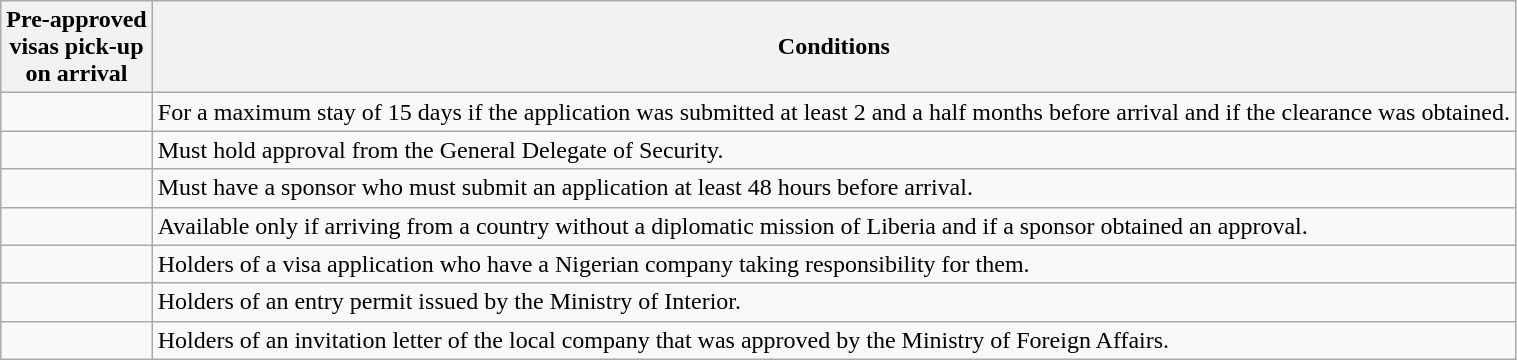<table class="wikitable">
<tr>
<th>Pre-approved<br>visas pick-up<br>on arrival</th>
<th>Conditions</th>
</tr>
<tr>
<td></td>
<td>For a maximum stay of 15 days if the application was submitted at least 2 and a half months before arrival and if the clearance was obtained.</td>
</tr>
<tr>
<td></td>
<td>Must hold approval from the General Delegate of Security.</td>
</tr>
<tr>
<td></td>
<td>Must have a sponsor who must submit an application at least 48 hours before arrival.</td>
</tr>
<tr>
<td></td>
<td>Available only if arriving from a country without a diplomatic mission of Liberia and if a sponsor obtained an approval.</td>
</tr>
<tr>
<td></td>
<td>Holders of a visa application who have a Nigerian company taking responsibility for them.</td>
</tr>
<tr>
<td></td>
<td>Holders of an entry permit issued by the Ministry of Interior.</td>
</tr>
<tr>
<td></td>
<td>Holders of an invitation letter of the local company that was approved by the Ministry of Foreign Affairs.</td>
</tr>
</table>
